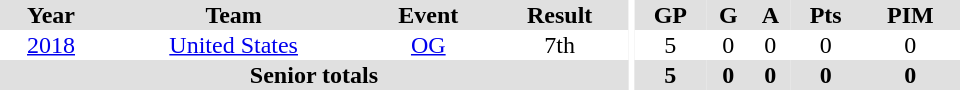<table border="0" cellpadding="1" cellspacing="0" ID="Table3" style="text-align:center; width:40em">
<tr ALIGN="center" bgcolor="#e0e0e0">
<th>Year</th>
<th>Team</th>
<th>Event</th>
<th>Result</th>
<th rowspan="99" bgcolor="#ffffff"></th>
<th>GP</th>
<th>G</th>
<th>A</th>
<th>Pts</th>
<th>PIM</th>
</tr>
<tr>
<td><a href='#'>2018</a></td>
<td><a href='#'>United States</a></td>
<td><a href='#'>OG</a></td>
<td>7th</td>
<td>5</td>
<td>0</td>
<td>0</td>
<td>0</td>
<td>0</td>
</tr>
<tr bgcolor="#e0e0e0">
<th colspan="4">Senior totals</th>
<th>5</th>
<th>0</th>
<th>0</th>
<th>0</th>
<th>0</th>
</tr>
</table>
